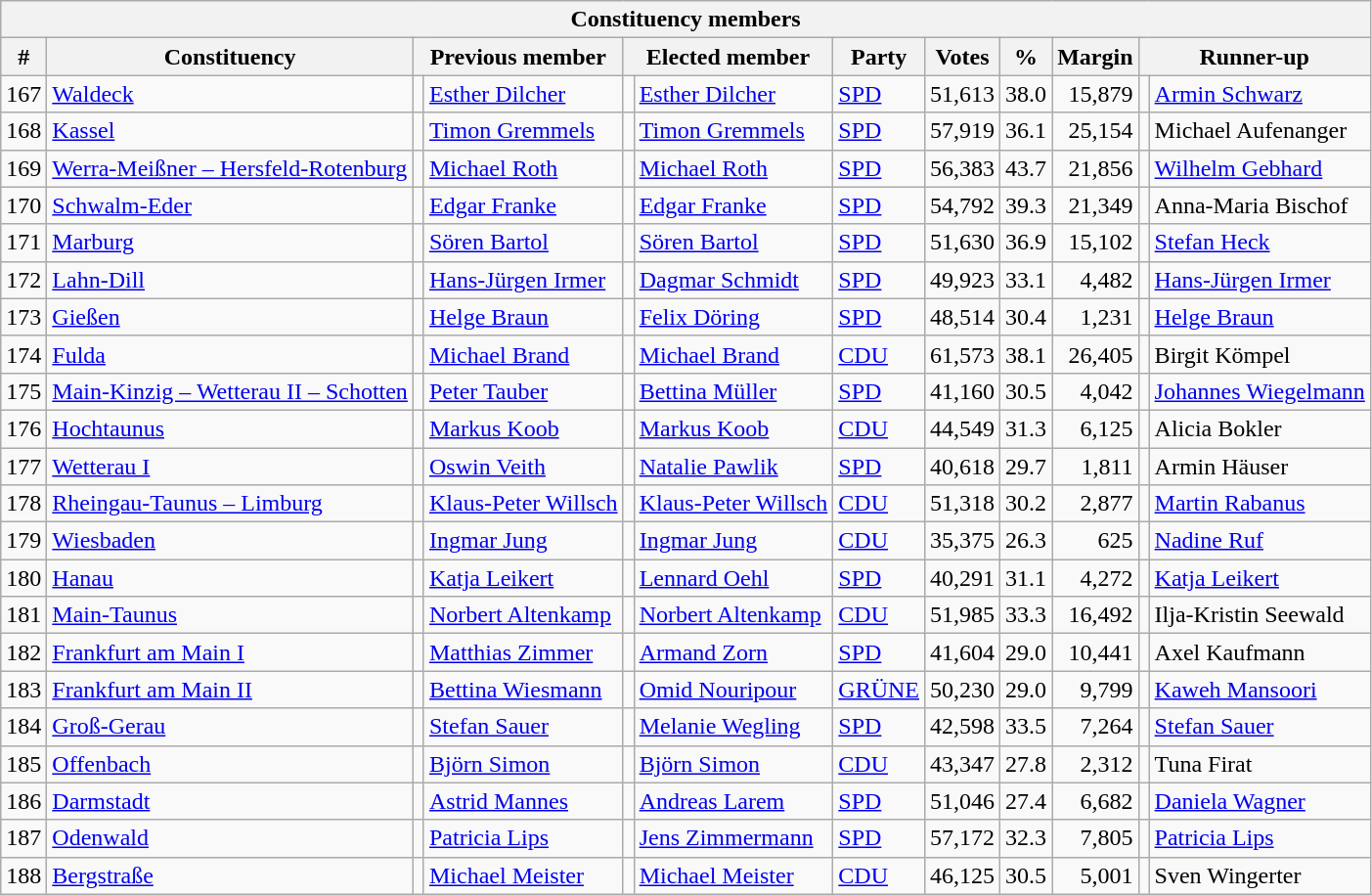<table class="wikitable sortable" style="text-align:right">
<tr>
<th colspan="12">Constituency members</th>
</tr>
<tr>
<th>#</th>
<th>Constituency</th>
<th colspan="2">Previous member</th>
<th colspan="2">Elected member</th>
<th>Party</th>
<th>Votes</th>
<th>%</th>
<th>Margin</th>
<th colspan="2">Runner-up</th>
</tr>
<tr>
<td>167</td>
<td align=left><a href='#'>Waldeck</a></td>
<td bgcolor=></td>
<td align=left><a href='#'>Esther Dilcher</a></td>
<td bgcolor=></td>
<td align=left><a href='#'>Esther Dilcher</a></td>
<td align=left><a href='#'>SPD</a></td>
<td>51,613</td>
<td>38.0</td>
<td>15,879</td>
<td bgcolor=></td>
<td align=left><a href='#'>Armin Schwarz</a></td>
</tr>
<tr>
<td>168</td>
<td align=left><a href='#'>Kassel</a></td>
<td bgcolor=></td>
<td align=left><a href='#'>Timon Gremmels</a></td>
<td bgcolor=></td>
<td align=left><a href='#'>Timon Gremmels</a></td>
<td align=left><a href='#'>SPD</a></td>
<td>57,919</td>
<td>36.1</td>
<td>25,154</td>
<td bgcolor=></td>
<td align=left>Michael Aufenanger</td>
</tr>
<tr>
<td>169</td>
<td align=left><a href='#'>Werra-Meißner – Hersfeld-Rotenburg</a></td>
<td bgcolor=></td>
<td align=left><a href='#'>Michael Roth</a></td>
<td bgcolor=></td>
<td align=left><a href='#'>Michael Roth</a></td>
<td align=left><a href='#'>SPD</a></td>
<td>56,383</td>
<td>43.7</td>
<td>21,856</td>
<td bgcolor=></td>
<td align=left><a href='#'>Wilhelm Gebhard</a></td>
</tr>
<tr>
<td>170</td>
<td align=left><a href='#'>Schwalm-Eder</a></td>
<td bgcolor=></td>
<td align=left><a href='#'>Edgar Franke</a></td>
<td bgcolor=></td>
<td align=left><a href='#'>Edgar Franke</a></td>
<td align=left><a href='#'>SPD</a></td>
<td>54,792</td>
<td>39.3</td>
<td>21,349</td>
<td bgcolor=></td>
<td align=left>Anna-Maria Bischof</td>
</tr>
<tr>
<td>171</td>
<td align=left><a href='#'>Marburg</a></td>
<td bgcolor=></td>
<td align=left><a href='#'>Sören Bartol</a></td>
<td bgcolor=></td>
<td align=left><a href='#'>Sören Bartol</a></td>
<td align=left><a href='#'>SPD</a></td>
<td>51,630</td>
<td>36.9</td>
<td>15,102</td>
<td bgcolor=></td>
<td align=left><a href='#'>Stefan Heck</a></td>
</tr>
<tr>
<td>172</td>
<td align=left><a href='#'>Lahn-Dill</a></td>
<td bgcolor=></td>
<td align=left><a href='#'>Hans-Jürgen Irmer</a></td>
<td bgcolor=></td>
<td align=left><a href='#'>Dagmar Schmidt</a></td>
<td align=left><a href='#'>SPD</a></td>
<td>49,923</td>
<td>33.1</td>
<td>4,482</td>
<td bgcolor=></td>
<td align=left><a href='#'>Hans-Jürgen Irmer</a></td>
</tr>
<tr>
<td>173</td>
<td align=left><a href='#'>Gießen</a></td>
<td bgcolor=></td>
<td align=left><a href='#'>Helge Braun</a></td>
<td bgcolor=></td>
<td align=left><a href='#'>Felix Döring</a></td>
<td align=left><a href='#'>SPD</a></td>
<td>48,514</td>
<td>30.4</td>
<td>1,231</td>
<td bgcolor=></td>
<td align=left><a href='#'>Helge Braun</a></td>
</tr>
<tr>
<td>174</td>
<td align=left><a href='#'>Fulda</a></td>
<td bgcolor=></td>
<td align=left><a href='#'>Michael Brand</a></td>
<td bgcolor=></td>
<td align=left><a href='#'>Michael Brand</a></td>
<td align=left><a href='#'>CDU</a></td>
<td>61,573</td>
<td>38.1</td>
<td>26,405</td>
<td bgcolor=></td>
<td align=left>Birgit Kömpel</td>
</tr>
<tr>
<td>175</td>
<td align=left><a href='#'>Main-Kinzig – Wetterau II – Schotten</a></td>
<td bgcolor=></td>
<td align=left><a href='#'>Peter Tauber</a></td>
<td bgcolor=></td>
<td align=left><a href='#'>Bettina Müller</a></td>
<td align=left><a href='#'>SPD</a></td>
<td>41,160</td>
<td>30.5</td>
<td>4,042</td>
<td bgcolor=></td>
<td align=left><a href='#'>Johannes Wiegelmann</a></td>
</tr>
<tr>
<td>176</td>
<td align=left><a href='#'>Hochtaunus</a></td>
<td bgcolor=></td>
<td align=left><a href='#'>Markus Koob</a></td>
<td bgcolor=></td>
<td align=left><a href='#'>Markus Koob</a></td>
<td align=left><a href='#'>CDU</a></td>
<td>44,549</td>
<td>31.3</td>
<td>6,125</td>
<td bgcolor=></td>
<td align=left>Alicia Bokler</td>
</tr>
<tr>
<td>177</td>
<td align=left><a href='#'>Wetterau I</a></td>
<td bgcolor=></td>
<td align=left><a href='#'>Oswin Veith</a></td>
<td bgcolor=></td>
<td align=left><a href='#'>Natalie Pawlik</a></td>
<td align=left><a href='#'>SPD</a></td>
<td>40,618</td>
<td>29.7</td>
<td>1,811</td>
<td bgcolor=></td>
<td align=left>Armin Häuser</td>
</tr>
<tr>
<td>178</td>
<td align=left><a href='#'>Rheingau-Taunus – Limburg</a></td>
<td bgcolor=></td>
<td align=left><a href='#'>Klaus-Peter Willsch</a></td>
<td bgcolor=></td>
<td align=left><a href='#'>Klaus-Peter Willsch</a></td>
<td align=left><a href='#'>CDU</a></td>
<td>51,318</td>
<td>30.2</td>
<td>2,877</td>
<td bgcolor=></td>
<td align=left><a href='#'>Martin Rabanus</a></td>
</tr>
<tr>
<td>179</td>
<td align=left><a href='#'>Wiesbaden</a></td>
<td bgcolor=></td>
<td align=left><a href='#'>Ingmar Jung</a></td>
<td bgcolor=></td>
<td align=left><a href='#'>Ingmar Jung</a></td>
<td align=left><a href='#'>CDU</a></td>
<td>35,375</td>
<td>26.3</td>
<td>625</td>
<td bgcolor=></td>
<td align=left><a href='#'>Nadine Ruf</a></td>
</tr>
<tr>
<td>180</td>
<td align=left><a href='#'>Hanau</a></td>
<td bgcolor=></td>
<td align=left><a href='#'>Katja Leikert</a></td>
<td bgcolor=></td>
<td align=left><a href='#'>Lennard Oehl</a></td>
<td align=left><a href='#'>SPD</a></td>
<td>40,291</td>
<td>31.1</td>
<td>4,272</td>
<td bgcolor=></td>
<td align=left><a href='#'>Katja Leikert</a></td>
</tr>
<tr>
<td>181</td>
<td align=left><a href='#'>Main-Taunus</a></td>
<td bgcolor=></td>
<td align=left><a href='#'>Norbert Altenkamp</a></td>
<td bgcolor=></td>
<td align=left><a href='#'>Norbert Altenkamp</a></td>
<td align=left><a href='#'>CDU</a></td>
<td>51,985</td>
<td>33.3</td>
<td>16,492</td>
<td bgcolor=></td>
<td align=left>Ilja-Kristin Seewald</td>
</tr>
<tr>
<td>182</td>
<td align=left><a href='#'>Frankfurt am Main I</a></td>
<td bgcolor=></td>
<td align=left><a href='#'>Matthias Zimmer</a></td>
<td bgcolor=></td>
<td align=left><a href='#'>Armand Zorn</a></td>
<td align=left><a href='#'>SPD</a></td>
<td>41,604</td>
<td>29.0</td>
<td>10,441</td>
<td bgcolor=></td>
<td align=left>Axel Kaufmann</td>
</tr>
<tr>
<td>183</td>
<td align=left><a href='#'>Frankfurt am Main II</a></td>
<td bgcolor=></td>
<td align=left><a href='#'>Bettina Wiesmann</a></td>
<td bgcolor=></td>
<td align=left><a href='#'>Omid Nouripour</a></td>
<td align=left><a href='#'>GRÜNE</a></td>
<td>50,230</td>
<td>29.0</td>
<td>9,799</td>
<td bgcolor=></td>
<td align=left><a href='#'>Kaweh Mansoori</a></td>
</tr>
<tr>
<td>184</td>
<td align=left><a href='#'>Groß-Gerau</a></td>
<td bgcolor=></td>
<td align=left><a href='#'>Stefan Sauer</a></td>
<td bgcolor=></td>
<td align=left><a href='#'>Melanie Wegling</a></td>
<td align=left><a href='#'>SPD</a></td>
<td>42,598</td>
<td>33.5</td>
<td>7,264</td>
<td bgcolor=></td>
<td align=left><a href='#'>Stefan Sauer</a></td>
</tr>
<tr>
<td>185</td>
<td align=left><a href='#'>Offenbach</a></td>
<td bgcolor=></td>
<td align=left><a href='#'>Björn Simon</a></td>
<td bgcolor=></td>
<td align=left><a href='#'>Björn Simon</a></td>
<td align=left><a href='#'>CDU</a></td>
<td>43,347</td>
<td>27.8</td>
<td>2,312</td>
<td bgcolor=></td>
<td align=left>Tuna Firat</td>
</tr>
<tr>
<td>186</td>
<td align=left><a href='#'>Darmstadt</a></td>
<td bgcolor=></td>
<td align=left><a href='#'>Astrid Mannes</a></td>
<td bgcolor=></td>
<td align=left><a href='#'>Andreas Larem</a></td>
<td align=left><a href='#'>SPD</a></td>
<td>51,046</td>
<td>27.4</td>
<td>6,682</td>
<td bgcolor=></td>
<td align=left><a href='#'>Daniela Wagner</a></td>
</tr>
<tr>
<td>187</td>
<td align=left><a href='#'>Odenwald</a></td>
<td bgcolor=></td>
<td align=left><a href='#'>Patricia Lips</a></td>
<td bgcolor=></td>
<td align=left><a href='#'>Jens Zimmermann</a></td>
<td align=left><a href='#'>SPD</a></td>
<td>57,172</td>
<td>32.3</td>
<td>7,805</td>
<td bgcolor=></td>
<td align=left><a href='#'>Patricia Lips</a></td>
</tr>
<tr>
<td>188</td>
<td align=left><a href='#'>Bergstraße</a></td>
<td bgcolor=></td>
<td align=left><a href='#'>Michael Meister</a></td>
<td bgcolor=></td>
<td align=left><a href='#'>Michael Meister</a></td>
<td align=left><a href='#'>CDU</a></td>
<td>46,125</td>
<td>30.5</td>
<td>5,001</td>
<td bgcolor=></td>
<td align=left>Sven Wingerter</td>
</tr>
</table>
